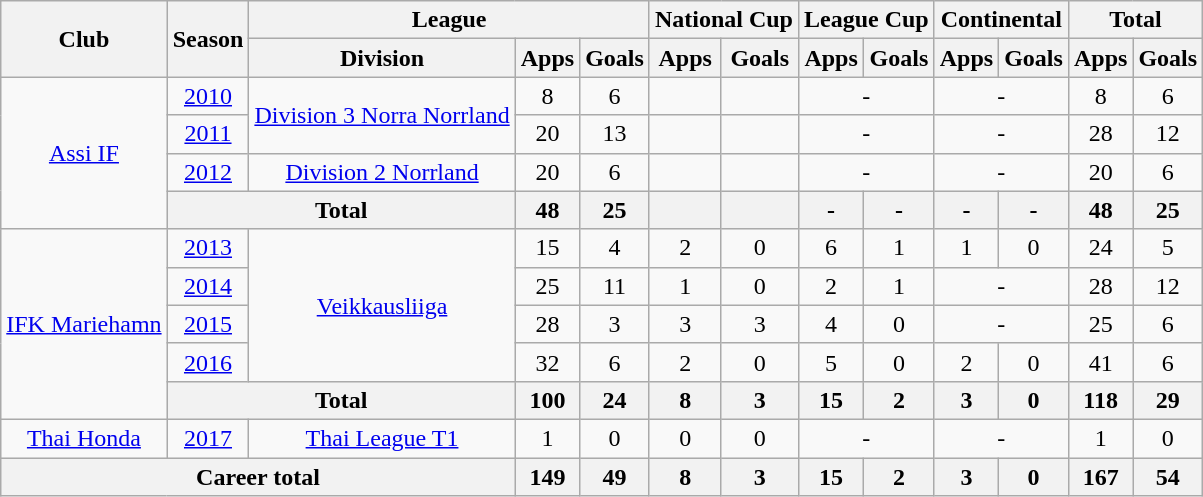<table class="wikitable" style="text-align: center;">
<tr>
<th rowspan="2">Club</th>
<th rowspan="2">Season</th>
<th colspan="3">League</th>
<th colspan="2">National Cup</th>
<th colspan="2">League Cup</th>
<th colspan="2">Continental</th>
<th colspan="2">Total</th>
</tr>
<tr>
<th>Division</th>
<th>Apps</th>
<th>Goals</th>
<th>Apps</th>
<th>Goals</th>
<th>Apps</th>
<th>Goals</th>
<th>Apps</th>
<th>Goals</th>
<th>Apps</th>
<th>Goals</th>
</tr>
<tr>
<td rowspan="4" valign="center"><a href='#'>Assi IF</a></td>
<td><a href='#'>2010</a></td>
<td rowspan="2" valign="center"><a href='#'>Division 3 Norra Norrland</a></td>
<td>8</td>
<td>6</td>
<td></td>
<td></td>
<td colspan="2">-</td>
<td colspan="2">-</td>
<td>8</td>
<td>6</td>
</tr>
<tr>
<td><a href='#'>2011</a></td>
<td>20</td>
<td>13</td>
<td></td>
<td></td>
<td colspan="2">-</td>
<td colspan="2">-</td>
<td>28</td>
<td>12</td>
</tr>
<tr>
<td><a href='#'>2012</a></td>
<td><a href='#'>Division 2 Norrland</a></td>
<td>20</td>
<td>6</td>
<td></td>
<td></td>
<td colspan="2">-</td>
<td colspan="2">-</td>
<td>20</td>
<td>6</td>
</tr>
<tr>
<th colspan="2">Total</th>
<th>48</th>
<th>25</th>
<th></th>
<th></th>
<th>-</th>
<th>-</th>
<th>-</th>
<th>-</th>
<th>48</th>
<th>25</th>
</tr>
<tr>
<td rowspan="5" valign="center"><a href='#'>IFK Mariehamn</a></td>
<td><a href='#'>2013</a></td>
<td rowspan="4" valign="center"><a href='#'>Veikkausliiga</a></td>
<td>15</td>
<td>4</td>
<td>2</td>
<td>0</td>
<td>6</td>
<td>1</td>
<td>1</td>
<td>0</td>
<td>24</td>
<td>5</td>
</tr>
<tr>
<td><a href='#'>2014</a></td>
<td>25</td>
<td>11</td>
<td>1</td>
<td>0</td>
<td>2</td>
<td>1</td>
<td colspan="2">-</td>
<td>28</td>
<td>12</td>
</tr>
<tr>
<td><a href='#'>2015</a></td>
<td>28</td>
<td>3</td>
<td>3</td>
<td>3</td>
<td>4</td>
<td>0</td>
<td colspan="2">-</td>
<td>25</td>
<td>6</td>
</tr>
<tr>
<td><a href='#'>2016</a></td>
<td>32</td>
<td>6</td>
<td>2</td>
<td>0</td>
<td>5</td>
<td>0</td>
<td>2</td>
<td>0</td>
<td>41</td>
<td>6</td>
</tr>
<tr>
<th colspan="2">Total</th>
<th>100</th>
<th>24</th>
<th>8</th>
<th>3</th>
<th>15</th>
<th>2</th>
<th>3</th>
<th>0</th>
<th>118</th>
<th>29</th>
</tr>
<tr>
<td valign="center"><a href='#'>Thai Honda</a></td>
<td><a href='#'>2017</a></td>
<td><a href='#'>Thai League T1</a></td>
<td>1</td>
<td>0</td>
<td>0</td>
<td>0</td>
<td colspan="2">-</td>
<td colspan="2">-</td>
<td>1</td>
<td>0</td>
</tr>
<tr>
<th colspan="3">Career total</th>
<th>149</th>
<th>49</th>
<th>8</th>
<th>3</th>
<th>15</th>
<th>2</th>
<th>3</th>
<th>0</th>
<th>167</th>
<th>54</th>
</tr>
</table>
